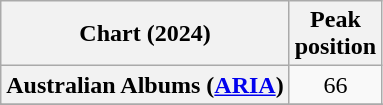<table class="wikitable sortable plainrowheaders" style="text-align:center">
<tr>
<th scope="col">Chart (2024)</th>
<th scope="col">Peak<br>position</th>
</tr>
<tr>
<th scope="row">Australian Albums (<a href='#'>ARIA</a>)</th>
<td>66</td>
</tr>
<tr>
</tr>
<tr>
</tr>
<tr>
</tr>
<tr>
</tr>
<tr>
</tr>
<tr>
</tr>
<tr>
</tr>
<tr>
</tr>
<tr>
</tr>
<tr>
</tr>
</table>
